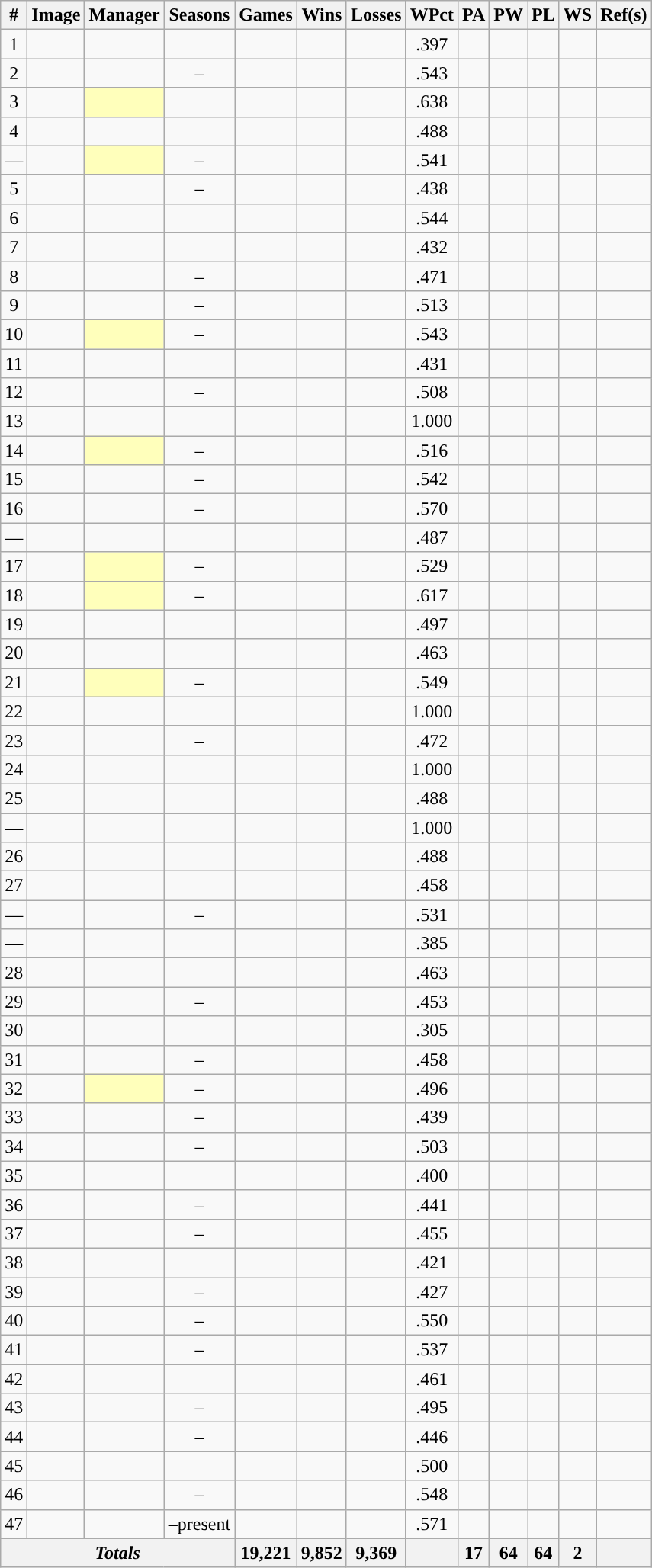<table class="wikitable sortable" style="text-align:center">
<tr>
<th class="unsortable">#</th>
<th>Image</th>
<th>Manager</th>
<th>Seasons</th>
<th>Games</th>
<th>Wins</th>
<th>Losses</th>
<th>WPct</th>
<th>PA</th>
<th>PW</th>
<th>PL</th>
<th>WS</th>
<th class="unsortable">Ref(s)</th>
</tr>
<tr>
<td>1</td>
<td></td>
<td></td>
<td></td>
<td></td>
<td></td>
<td></td>
<td>.397</td>
<td></td>
<td></td>
<td></td>
<td></td>
<td></td>
</tr>
<tr>
<td>2</td>
<td></td>
<td></td>
<td>–</td>
<td></td>
<td></td>
<td></td>
<td>.543</td>
<td></td>
<td></td>
<td></td>
<td></td>
<td></td>
</tr>
<tr>
<td>3</td>
<td></td>
<td bgcolor="#ffffbb"></td>
<td></td>
<td></td>
<td></td>
<td></td>
<td>.638</td>
<td></td>
<td></td>
<td></td>
<td></td>
<td></td>
</tr>
<tr>
<td>4</td>
<td></td>
<td></td>
<td></td>
<td></td>
<td></td>
<td></td>
<td>.488</td>
<td></td>
<td></td>
<td></td>
<td></td>
<td></td>
</tr>
<tr>
<td>—</td>
<td></td>
<td bgcolor="#ffffbb"></td>
<td>–</td>
<td></td>
<td></td>
<td></td>
<td>.541</td>
<td></td>
<td></td>
<td></td>
<td></td>
<td></td>
</tr>
<tr>
<td>5</td>
<td></td>
<td></td>
<td>–</td>
<td></td>
<td></td>
<td></td>
<td>.438</td>
<td></td>
<td></td>
<td></td>
<td></td>
<td></td>
</tr>
<tr>
<td>6</td>
<td></td>
<td></td>
<td></td>
<td></td>
<td></td>
<td></td>
<td>.544</td>
<td></td>
<td></td>
<td></td>
<td></td>
<td></td>
</tr>
<tr>
<td>7</td>
<td></td>
<td></td>
<td></td>
<td></td>
<td></td>
<td></td>
<td>.432</td>
<td></td>
<td></td>
<td></td>
<td></td>
<td></td>
</tr>
<tr>
<td>8</td>
<td></td>
<td></td>
<td>–</td>
<td></td>
<td></td>
<td></td>
<td>.471</td>
<td></td>
<td></td>
<td></td>
<td></td>
<td></td>
</tr>
<tr>
<td>9</td>
<td></td>
<td></td>
<td>–</td>
<td></td>
<td></td>
<td></td>
<td>.513</td>
<td></td>
<td></td>
<td></td>
<td></td>
<td></td>
</tr>
<tr>
<td>10</td>
<td></td>
<td bgcolor="#ffffbb"></td>
<td>–</td>
<td></td>
<td></td>
<td></td>
<td>.543</td>
<td></td>
<td></td>
<td></td>
<td></td>
<td></td>
</tr>
<tr>
<td>11</td>
<td></td>
<td></td>
<td></td>
<td></td>
<td></td>
<td></td>
<td>.431</td>
<td></td>
<td></td>
<td></td>
<td></td>
<td></td>
</tr>
<tr>
<td>12</td>
<td></td>
<td></td>
<td>–</td>
<td></td>
<td></td>
<td></td>
<td>.508</td>
<td></td>
<td></td>
<td></td>
<td></td>
<td></td>
</tr>
<tr>
<td>13</td>
<td></td>
<td></td>
<td></td>
<td></td>
<td></td>
<td></td>
<td>1.000</td>
<td></td>
<td></td>
<td></td>
<td></td>
<td></td>
</tr>
<tr>
<td>14</td>
<td></td>
<td bgcolor="#ffffbb"></td>
<td>–</td>
<td></td>
<td></td>
<td></td>
<td>.516</td>
<td></td>
<td></td>
<td></td>
<td></td>
<td></td>
</tr>
<tr>
<td>15</td>
<td></td>
<td></td>
<td>–</td>
<td></td>
<td></td>
<td></td>
<td>.542</td>
<td></td>
<td></td>
<td></td>
<td></td>
<td></td>
</tr>
<tr>
<td>16</td>
<td></td>
<td></td>
<td>–</td>
<td></td>
<td></td>
<td></td>
<td>.570</td>
<td></td>
<td></td>
<td></td>
<td></td>
<td></td>
</tr>
<tr>
<td>—</td>
<td></td>
<td></td>
<td></td>
<td></td>
<td></td>
<td></td>
<td>.487</td>
<td></td>
<td></td>
<td></td>
<td></td>
<td></td>
</tr>
<tr>
<td>17</td>
<td></td>
<td bgcolor="#ffffbb"></td>
<td>–</td>
<td></td>
<td></td>
<td></td>
<td>.529</td>
<td></td>
<td></td>
<td></td>
<td></td>
<td></td>
</tr>
<tr>
<td>18</td>
<td></td>
<td bgcolor="#ffffbb"></td>
<td>–</td>
<td></td>
<td></td>
<td></td>
<td>.617</td>
<td></td>
<td></td>
<td></td>
<td></td>
<td></td>
</tr>
<tr>
<td>19</td>
<td></td>
<td></td>
<td></td>
<td></td>
<td></td>
<td></td>
<td>.497</td>
<td></td>
<td></td>
<td></td>
<td></td>
<td></td>
</tr>
<tr>
<td>20</td>
<td></td>
<td></td>
<td></td>
<td></td>
<td></td>
<td></td>
<td>.463</td>
<td></td>
<td></td>
<td></td>
<td></td>
<td></td>
</tr>
<tr>
<td>21</td>
<td></td>
<td bgcolor="#ffffbb"></td>
<td>–</td>
<td></td>
<td></td>
<td></td>
<td>.549</td>
<td></td>
<td></td>
<td></td>
<td></td>
<td></td>
</tr>
<tr>
<td>22</td>
<td></td>
<td></td>
<td></td>
<td></td>
<td></td>
<td></td>
<td>1.000</td>
<td></td>
<td></td>
<td></td>
<td></td>
<td></td>
</tr>
<tr>
<td>23</td>
<td></td>
<td></td>
<td>–</td>
<td></td>
<td></td>
<td></td>
<td>.472</td>
<td></td>
<td></td>
<td></td>
<td></td>
<td></td>
</tr>
<tr>
<td>24</td>
<td></td>
<td></td>
<td></td>
<td></td>
<td></td>
<td></td>
<td>1.000</td>
<td></td>
<td></td>
<td></td>
<td></td>
<td></td>
</tr>
<tr>
<td>25</td>
<td></td>
<td></td>
<td></td>
<td></td>
<td></td>
<td></td>
<td>.488</td>
<td></td>
<td></td>
<td></td>
<td></td>
<td></td>
</tr>
<tr>
<td>—</td>
<td></td>
<td></td>
<td></td>
<td></td>
<td></td>
<td></td>
<td>1.000</td>
<td></td>
<td></td>
<td></td>
<td></td>
<td></td>
</tr>
<tr>
<td>26</td>
<td></td>
<td></td>
<td></td>
<td></td>
<td></td>
<td></td>
<td>.488</td>
<td></td>
<td></td>
<td></td>
<td></td>
<td></td>
</tr>
<tr>
<td>27</td>
<td></td>
<td></td>
<td></td>
<td></td>
<td></td>
<td></td>
<td>.458</td>
<td></td>
<td></td>
<td></td>
<td></td>
<td></td>
</tr>
<tr>
<td>—</td>
<td></td>
<td></td>
<td>–</td>
<td></td>
<td></td>
<td></td>
<td>.531</td>
<td></td>
<td></td>
<td></td>
<td></td>
<td></td>
</tr>
<tr>
<td>—</td>
<td></td>
<td></td>
<td></td>
<td></td>
<td></td>
<td></td>
<td>.385</td>
<td></td>
<td></td>
<td></td>
<td></td>
<td></td>
</tr>
<tr>
<td>28</td>
<td></td>
<td></td>
<td></td>
<td></td>
<td></td>
<td></td>
<td>.463</td>
<td></td>
<td></td>
<td></td>
<td></td>
<td></td>
</tr>
<tr>
<td>29</td>
<td></td>
<td></td>
<td>–</td>
<td></td>
<td></td>
<td></td>
<td>.453</td>
<td></td>
<td></td>
<td></td>
<td></td>
<td></td>
</tr>
<tr>
<td>30</td>
<td></td>
<td></td>
<td></td>
<td></td>
<td></td>
<td></td>
<td>.305</td>
<td></td>
<td></td>
<td></td>
<td></td>
<td></td>
</tr>
<tr>
<td>31</td>
<td></td>
<td></td>
<td>–</td>
<td></td>
<td></td>
<td></td>
<td>.458</td>
<td></td>
<td></td>
<td></td>
<td></td>
<td></td>
</tr>
<tr>
<td>32</td>
<td></td>
<td bgcolor="#ffffbb"></td>
<td>–</td>
<td></td>
<td></td>
<td></td>
<td>.496</td>
<td></td>
<td></td>
<td></td>
<td></td>
<td></td>
</tr>
<tr>
<td>33</td>
<td></td>
<td></td>
<td>–</td>
<td></td>
<td></td>
<td></td>
<td>.439</td>
<td></td>
<td></td>
<td></td>
<td></td>
<td></td>
</tr>
<tr>
<td>34</td>
<td></td>
<td></td>
<td>–</td>
<td></td>
<td></td>
<td></td>
<td>.503</td>
<td></td>
<td></td>
<td></td>
<td></td>
<td></td>
</tr>
<tr>
<td>35</td>
<td></td>
<td></td>
<td></td>
<td></td>
<td></td>
<td></td>
<td>.400</td>
<td></td>
<td></td>
<td></td>
<td></td>
<td></td>
</tr>
<tr>
<td>36</td>
<td></td>
<td></td>
<td>–</td>
<td></td>
<td></td>
<td></td>
<td>.441</td>
<td></td>
<td></td>
<td></td>
<td></td>
<td></td>
</tr>
<tr>
<td>37</td>
<td></td>
<td></td>
<td>–</td>
<td></td>
<td></td>
<td></td>
<td>.455</td>
<td></td>
<td></td>
<td></td>
<td></td>
<td></td>
</tr>
<tr>
<td>38</td>
<td></td>
<td></td>
<td></td>
<td></td>
<td></td>
<td></td>
<td>.421</td>
<td></td>
<td></td>
<td></td>
<td></td>
<td></td>
</tr>
<tr>
<td>39</td>
<td></td>
<td></td>
<td>–</td>
<td></td>
<td></td>
<td></td>
<td>.427</td>
<td></td>
<td></td>
<td></td>
<td></td>
<td></td>
</tr>
<tr>
<td>40</td>
<td></td>
<td></td>
<td>–</td>
<td></td>
<td></td>
<td></td>
<td>.550</td>
<td></td>
<td></td>
<td></td>
<td></td>
<td></td>
</tr>
<tr>
<td>41</td>
<td></td>
<td></td>
<td>–</td>
<td></td>
<td></td>
<td></td>
<td>.537</td>
<td></td>
<td></td>
<td></td>
<td></td>
<td></td>
</tr>
<tr>
<td>42</td>
<td></td>
<td></td>
<td></td>
<td></td>
<td></td>
<td></td>
<td>.461</td>
<td></td>
<td></td>
<td></td>
<td></td>
<td></td>
</tr>
<tr>
<td>43</td>
<td></td>
<td></td>
<td>–</td>
<td></td>
<td></td>
<td></td>
<td>.495</td>
<td></td>
<td></td>
<td></td>
<td></td>
<td></td>
</tr>
<tr>
<td>44</td>
<td></td>
<td></td>
<td>–</td>
<td></td>
<td></td>
<td></td>
<td>.446</td>
<td></td>
<td></td>
<td></td>
<td></td>
<td></td>
</tr>
<tr>
<td>45</td>
<td></td>
<td></td>
<td></td>
<td></td>
<td></td>
<td></td>
<td>.500</td>
<td></td>
<td></td>
<td></td>
<td></td>
<td></td>
</tr>
<tr>
<td>46</td>
<td></td>
<td></td>
<td>–</td>
<td></td>
<td></td>
<td></td>
<td>.548</td>
<td></td>
<td></td>
<td></td>
<td></td>
<td></td>
</tr>
<tr>
<td>47</td>
<td></td>
<td></td>
<td>–present</td>
<td></td>
<td></td>
<td></td>
<td>.571</td>
<td></td>
<td></td>
<td></td>
<td></td>
<td></td>
</tr>
<tr class="sortbottom">
<th colspan="4"><strong><em>Totals</em></strong></th>
<th>19,221</th>
<th>9,852</th>
<th>9,369</th>
<th></th>
<th>17</th>
<th>64</th>
<th>64</th>
<th>2</th>
<th></th>
</tr>
</table>
